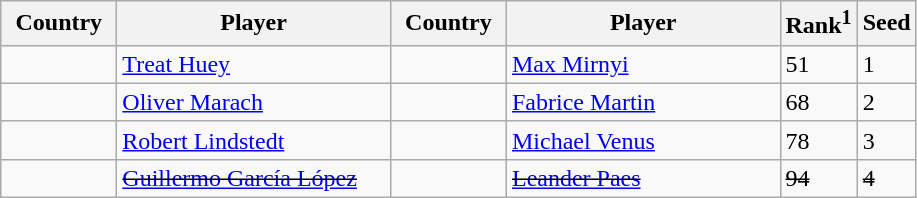<table class="sortable wikitable">
<tr>
<th width="70">Country</th>
<th width="175">Player</th>
<th width="70">Country</th>
<th width="175">Player</th>
<th>Rank<sup>1</sup></th>
<th>Seed</th>
</tr>
<tr>
<td></td>
<td><a href='#'>Treat Huey</a></td>
<td></td>
<td><a href='#'>Max Mirnyi</a></td>
<td>51</td>
<td>1</td>
</tr>
<tr>
<td></td>
<td><a href='#'>Oliver Marach</a></td>
<td></td>
<td><a href='#'>Fabrice Martin</a></td>
<td>68</td>
<td>2</td>
</tr>
<tr>
<td></td>
<td><a href='#'>Robert Lindstedt</a></td>
<td></td>
<td><a href='#'>Michael Venus</a></td>
<td>78</td>
<td>3</td>
</tr>
<tr>
<td><s></s></td>
<td><s><a href='#'>Guillermo García López</a></s></td>
<td><s></s></td>
<td><s><a href='#'>Leander Paes</a></s></td>
<td><s>94</s></td>
<td><s>4</s></td>
</tr>
</table>
